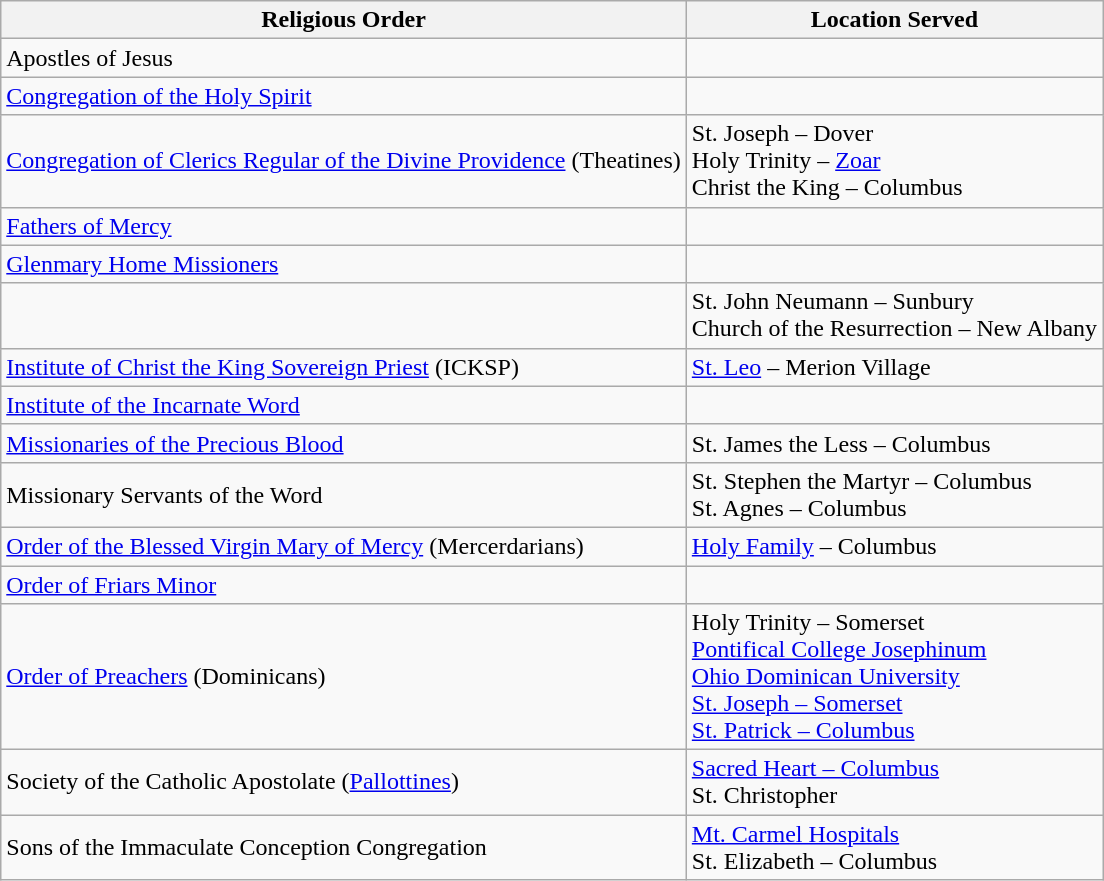<table class="wikitable mw-collapsible">
<tr>
<th>Religious Order</th>
<th>Location Served</th>
</tr>
<tr>
<td>Apostles of Jesus</td>
<td></td>
</tr>
<tr>
<td><a href='#'>Congregation of the Holy Spirit</a></td>
<td></td>
</tr>
<tr>
<td><a href='#'>Congregation of Clerics Regular of the Divine Providence</a> (Theatines) </td>
<td>St. Joseph – Dover<br>Holy Trinity – <a href='#'>Zoar</a><br>Christ the King – Columbus</td>
</tr>
<tr>
<td><a href='#'>Fathers of Mercy</a></td>
<td></td>
</tr>
<tr>
<td><a href='#'>Glenmary Home Missioners</a></td>
<td></td>
</tr>
<tr>
<td></td>
<td>St. John Neumann – Sunbury<br>Church of the Resurrection – New Albany</td>
</tr>
<tr>
<td><a href='#'>Institute of Christ the King Sovereign Priest</a> (ICKSP)</td>
<td><a href='#'>St. Leo</a> – Merion Village</td>
</tr>
<tr>
<td><a href='#'>Institute of the Incarnate Word</a></td>
<td></td>
</tr>
<tr>
<td><a href='#'>Missionaries of the Precious Blood</a></td>
<td>St. James the Less – Columbus</td>
</tr>
<tr>
<td>Missionary Servants of the Word</td>
<td>St. Stephen the Martyr – Columbus<br>St. Agnes – Columbus</td>
</tr>
<tr>
<td><a href='#'>Order of the Blessed Virgin Mary of Mercy</a> (Mercerdarians)</td>
<td><a href='#'>Holy Family</a> – Columbus </td>
</tr>
<tr>
<td><a href='#'>Order of Friars Minor</a></td>
<td></td>
</tr>
<tr>
<td><a href='#'>Order of Preachers</a> (Dominicans)</td>
<td>Holy Trinity – Somerset<br><a href='#'>Pontifical College Josephinum</a><br><a href='#'>Ohio Dominican University</a><br><a href='#'>St. Joseph – Somerset</a><br><a href='#'>St. Patrick – Columbus</a></td>
</tr>
<tr>
<td>Society of the Catholic Apostolate (<a href='#'>Pallottines</a>)</td>
<td><a href='#'>Sacred Heart – Columbus</a><br>St. Christopher </td>
</tr>
<tr>
<td>Sons of the Immaculate Conception Congregation</td>
<td><a href='#'>Mt. Carmel Hospitals</a><br>St. Elizabeth – Columbus</td>
</tr>
</table>
